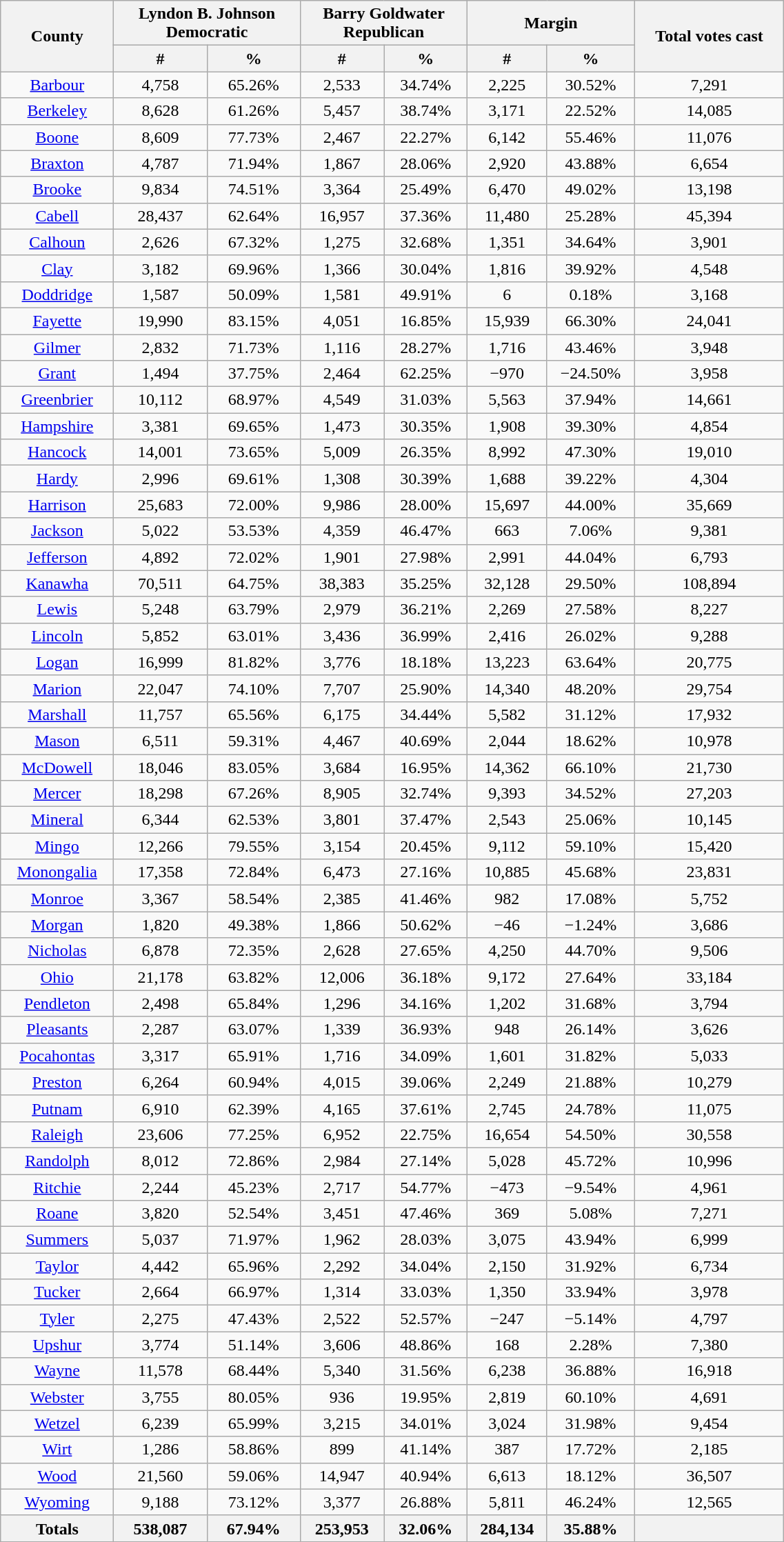<table width="60%" class="wikitable sortable" style="text-align:center">
<tr>
<th style="text-align:center;" rowspan="2">County</th>
<th style="text-align:center;" colspan="2">Lyndon B. Johnson<br> Democratic</th>
<th style="text-align:center;" colspan="2">Barry Goldwater<br>Republican</th>
<th style="text-align:center;" colspan="2">Margin</th>
<th style="text-align:center;" rowspan="2">Total votes cast</th>
</tr>
<tr>
<th style="text-align:center;" data-sort-type="number">#</th>
<th style="text-align:center;" data-sort-type="number">%</th>
<th style="text-align:center;" data-sort-type="number">#</th>
<th style="text-align:center;" data-sort-type="number">%</th>
<th style="text-align:center;" data-sort-type="number">#</th>
<th style="text-align:center;" data-sort-type="number">%</th>
</tr>
<tr style="text-align:center;">
<td><a href='#'>Barbour</a></td>
<td>4,758</td>
<td>65.26%</td>
<td>2,533</td>
<td>34.74%</td>
<td>2,225</td>
<td>30.52%</td>
<td>7,291</td>
</tr>
<tr style="text-align:center;">
<td><a href='#'>Berkeley</a></td>
<td>8,628</td>
<td>61.26%</td>
<td>5,457</td>
<td>38.74%</td>
<td>3,171</td>
<td>22.52%</td>
<td>14,085</td>
</tr>
<tr style="text-align:center;">
<td><a href='#'>Boone</a></td>
<td>8,609</td>
<td>77.73%</td>
<td>2,467</td>
<td>22.27%</td>
<td>6,142</td>
<td>55.46%</td>
<td>11,076</td>
</tr>
<tr style="text-align:center;">
<td><a href='#'>Braxton</a></td>
<td>4,787</td>
<td>71.94%</td>
<td>1,867</td>
<td>28.06%</td>
<td>2,920</td>
<td>43.88%</td>
<td>6,654</td>
</tr>
<tr style="text-align:center;">
<td><a href='#'>Brooke</a></td>
<td>9,834</td>
<td>74.51%</td>
<td>3,364</td>
<td>25.49%</td>
<td>6,470</td>
<td>49.02%</td>
<td>13,198</td>
</tr>
<tr style="text-align:center;">
<td><a href='#'>Cabell</a></td>
<td>28,437</td>
<td>62.64%</td>
<td>16,957</td>
<td>37.36%</td>
<td>11,480</td>
<td>25.28%</td>
<td>45,394</td>
</tr>
<tr style="text-align:center;">
<td><a href='#'>Calhoun</a></td>
<td>2,626</td>
<td>67.32%</td>
<td>1,275</td>
<td>32.68%</td>
<td>1,351</td>
<td>34.64%</td>
<td>3,901</td>
</tr>
<tr style="text-align:center;">
<td><a href='#'>Clay</a></td>
<td>3,182</td>
<td>69.96%</td>
<td>1,366</td>
<td>30.04%</td>
<td>1,816</td>
<td>39.92%</td>
<td>4,548</td>
</tr>
<tr style="text-align:center;">
<td><a href='#'>Doddridge</a></td>
<td>1,587</td>
<td>50.09%</td>
<td>1,581</td>
<td>49.91%</td>
<td>6</td>
<td>0.18%</td>
<td>3,168</td>
</tr>
<tr style="text-align:center;">
<td><a href='#'>Fayette</a></td>
<td>19,990</td>
<td>83.15%</td>
<td>4,051</td>
<td>16.85%</td>
<td>15,939</td>
<td>66.30%</td>
<td>24,041</td>
</tr>
<tr style="text-align:center;">
<td><a href='#'>Gilmer</a></td>
<td>2,832</td>
<td>71.73%</td>
<td>1,116</td>
<td>28.27%</td>
<td>1,716</td>
<td>43.46%</td>
<td>3,948</td>
</tr>
<tr style="text-align:center;">
<td><a href='#'>Grant</a></td>
<td>1,494</td>
<td>37.75%</td>
<td>2,464</td>
<td>62.25%</td>
<td>−970</td>
<td>−24.50%</td>
<td>3,958</td>
</tr>
<tr style="text-align:center;">
<td><a href='#'>Greenbrier</a></td>
<td>10,112</td>
<td>68.97%</td>
<td>4,549</td>
<td>31.03%</td>
<td>5,563</td>
<td>37.94%</td>
<td>14,661</td>
</tr>
<tr style="text-align:center;">
<td><a href='#'>Hampshire</a></td>
<td>3,381</td>
<td>69.65%</td>
<td>1,473</td>
<td>30.35%</td>
<td>1,908</td>
<td>39.30%</td>
<td>4,854</td>
</tr>
<tr style="text-align:center;">
<td><a href='#'>Hancock</a></td>
<td>14,001</td>
<td>73.65%</td>
<td>5,009</td>
<td>26.35%</td>
<td>8,992</td>
<td>47.30%</td>
<td>19,010</td>
</tr>
<tr style="text-align:center;">
<td><a href='#'>Hardy</a></td>
<td>2,996</td>
<td>69.61%</td>
<td>1,308</td>
<td>30.39%</td>
<td>1,688</td>
<td>39.22%</td>
<td>4,304</td>
</tr>
<tr style="text-align:center;">
<td><a href='#'>Harrison</a></td>
<td>25,683</td>
<td>72.00%</td>
<td>9,986</td>
<td>28.00%</td>
<td>15,697</td>
<td>44.00%</td>
<td>35,669</td>
</tr>
<tr style="text-align:center;">
<td><a href='#'>Jackson</a></td>
<td>5,022</td>
<td>53.53%</td>
<td>4,359</td>
<td>46.47%</td>
<td>663</td>
<td>7.06%</td>
<td>9,381</td>
</tr>
<tr style="text-align:center;">
<td><a href='#'>Jefferson</a></td>
<td>4,892</td>
<td>72.02%</td>
<td>1,901</td>
<td>27.98%</td>
<td>2,991</td>
<td>44.04%</td>
<td>6,793</td>
</tr>
<tr style="text-align:center;">
<td><a href='#'>Kanawha</a></td>
<td>70,511</td>
<td>64.75%</td>
<td>38,383</td>
<td>35.25%</td>
<td>32,128</td>
<td>29.50%</td>
<td>108,894</td>
</tr>
<tr style="text-align:center;">
<td><a href='#'>Lewis</a></td>
<td>5,248</td>
<td>63.79%</td>
<td>2,979</td>
<td>36.21%</td>
<td>2,269</td>
<td>27.58%</td>
<td>8,227</td>
</tr>
<tr style="text-align:center;">
<td><a href='#'>Lincoln</a></td>
<td>5,852</td>
<td>63.01%</td>
<td>3,436</td>
<td>36.99%</td>
<td>2,416</td>
<td>26.02%</td>
<td>9,288</td>
</tr>
<tr style="text-align:center;">
<td><a href='#'>Logan</a></td>
<td>16,999</td>
<td>81.82%</td>
<td>3,776</td>
<td>18.18%</td>
<td>13,223</td>
<td>63.64%</td>
<td>20,775</td>
</tr>
<tr style="text-align:center;">
<td><a href='#'>Marion</a></td>
<td>22,047</td>
<td>74.10%</td>
<td>7,707</td>
<td>25.90%</td>
<td>14,340</td>
<td>48.20%</td>
<td>29,754</td>
</tr>
<tr style="text-align:center;">
<td><a href='#'>Marshall</a></td>
<td>11,757</td>
<td>65.56%</td>
<td>6,175</td>
<td>34.44%</td>
<td>5,582</td>
<td>31.12%</td>
<td>17,932</td>
</tr>
<tr style="text-align:center;">
<td><a href='#'>Mason</a></td>
<td>6,511</td>
<td>59.31%</td>
<td>4,467</td>
<td>40.69%</td>
<td>2,044</td>
<td>18.62%</td>
<td>10,978</td>
</tr>
<tr style="text-align:center;">
<td><a href='#'>McDowell</a></td>
<td>18,046</td>
<td>83.05%</td>
<td>3,684</td>
<td>16.95%</td>
<td>14,362</td>
<td>66.10%</td>
<td>21,730</td>
</tr>
<tr style="text-align:center;">
<td><a href='#'>Mercer</a></td>
<td>18,298</td>
<td>67.26%</td>
<td>8,905</td>
<td>32.74%</td>
<td>9,393</td>
<td>34.52%</td>
<td>27,203</td>
</tr>
<tr style="text-align:center;">
<td><a href='#'>Mineral</a></td>
<td>6,344</td>
<td>62.53%</td>
<td>3,801</td>
<td>37.47%</td>
<td>2,543</td>
<td>25.06%</td>
<td>10,145</td>
</tr>
<tr style="text-align:center;">
<td><a href='#'>Mingo</a></td>
<td>12,266</td>
<td>79.55%</td>
<td>3,154</td>
<td>20.45%</td>
<td>9,112</td>
<td>59.10%</td>
<td>15,420</td>
</tr>
<tr style="text-align:center;">
<td><a href='#'>Monongalia</a></td>
<td>17,358</td>
<td>72.84%</td>
<td>6,473</td>
<td>27.16%</td>
<td>10,885</td>
<td>45.68%</td>
<td>23,831</td>
</tr>
<tr style="text-align:center;">
<td><a href='#'>Monroe</a></td>
<td>3,367</td>
<td>58.54%</td>
<td>2,385</td>
<td>41.46%</td>
<td>982</td>
<td>17.08%</td>
<td>5,752</td>
</tr>
<tr style="text-align:center;">
<td><a href='#'>Morgan</a></td>
<td>1,820</td>
<td>49.38%</td>
<td>1,866</td>
<td>50.62%</td>
<td>−46</td>
<td>−1.24%</td>
<td>3,686</td>
</tr>
<tr style="text-align:center;">
<td><a href='#'>Nicholas</a></td>
<td>6,878</td>
<td>72.35%</td>
<td>2,628</td>
<td>27.65%</td>
<td>4,250</td>
<td>44.70%</td>
<td>9,506</td>
</tr>
<tr style="text-align:center;">
<td><a href='#'>Ohio</a></td>
<td>21,178</td>
<td>63.82%</td>
<td>12,006</td>
<td>36.18%</td>
<td>9,172</td>
<td>27.64%</td>
<td>33,184</td>
</tr>
<tr style="text-align:center;">
<td><a href='#'>Pendleton</a></td>
<td>2,498</td>
<td>65.84%</td>
<td>1,296</td>
<td>34.16%</td>
<td>1,202</td>
<td>31.68%</td>
<td>3,794</td>
</tr>
<tr style="text-align:center;">
<td><a href='#'>Pleasants</a></td>
<td>2,287</td>
<td>63.07%</td>
<td>1,339</td>
<td>36.93%</td>
<td>948</td>
<td>26.14%</td>
<td>3,626</td>
</tr>
<tr style="text-align:center;">
<td><a href='#'>Pocahontas</a></td>
<td>3,317</td>
<td>65.91%</td>
<td>1,716</td>
<td>34.09%</td>
<td>1,601</td>
<td>31.82%</td>
<td>5,033</td>
</tr>
<tr style="text-align:center;">
<td><a href='#'>Preston</a></td>
<td>6,264</td>
<td>60.94%</td>
<td>4,015</td>
<td>39.06%</td>
<td>2,249</td>
<td>21.88%</td>
<td>10,279</td>
</tr>
<tr style="text-align:center;">
<td><a href='#'>Putnam</a></td>
<td>6,910</td>
<td>62.39%</td>
<td>4,165</td>
<td>37.61%</td>
<td>2,745</td>
<td>24.78%</td>
<td>11,075</td>
</tr>
<tr style="text-align:center;">
<td><a href='#'>Raleigh</a></td>
<td>23,606</td>
<td>77.25%</td>
<td>6,952</td>
<td>22.75%</td>
<td>16,654</td>
<td>54.50%</td>
<td>30,558</td>
</tr>
<tr style="text-align:center;">
<td><a href='#'>Randolph</a></td>
<td>8,012</td>
<td>72.86%</td>
<td>2,984</td>
<td>27.14%</td>
<td>5,028</td>
<td>45.72%</td>
<td>10,996</td>
</tr>
<tr style="text-align:center;">
<td><a href='#'>Ritchie</a></td>
<td>2,244</td>
<td>45.23%</td>
<td>2,717</td>
<td>54.77%</td>
<td>−473</td>
<td>−9.54%</td>
<td>4,961</td>
</tr>
<tr style="text-align:center;">
<td><a href='#'>Roane</a></td>
<td>3,820</td>
<td>52.54%</td>
<td>3,451</td>
<td>47.46%</td>
<td>369</td>
<td>5.08%</td>
<td>7,271</td>
</tr>
<tr style="text-align:center;">
<td><a href='#'>Summers</a></td>
<td>5,037</td>
<td>71.97%</td>
<td>1,962</td>
<td>28.03%</td>
<td>3,075</td>
<td>43.94%</td>
<td>6,999</td>
</tr>
<tr style="text-align:center;">
<td><a href='#'>Taylor</a></td>
<td>4,442</td>
<td>65.96%</td>
<td>2,292</td>
<td>34.04%</td>
<td>2,150</td>
<td>31.92%</td>
<td>6,734</td>
</tr>
<tr style="text-align:center;">
<td><a href='#'>Tucker</a></td>
<td>2,664</td>
<td>66.97%</td>
<td>1,314</td>
<td>33.03%</td>
<td>1,350</td>
<td>33.94%</td>
<td>3,978</td>
</tr>
<tr style="text-align:center;">
<td><a href='#'>Tyler</a></td>
<td>2,275</td>
<td>47.43%</td>
<td>2,522</td>
<td>52.57%</td>
<td>−247</td>
<td>−5.14%</td>
<td>4,797</td>
</tr>
<tr style="text-align:center;">
<td><a href='#'>Upshur</a></td>
<td>3,774</td>
<td>51.14%</td>
<td>3,606</td>
<td>48.86%</td>
<td>168</td>
<td>2.28%</td>
<td>7,380</td>
</tr>
<tr style="text-align:center;">
<td><a href='#'>Wayne</a></td>
<td>11,578</td>
<td>68.44%</td>
<td>5,340</td>
<td>31.56%</td>
<td>6,238</td>
<td>36.88%</td>
<td>16,918</td>
</tr>
<tr style="text-align:center;">
<td><a href='#'>Webster</a></td>
<td>3,755</td>
<td>80.05%</td>
<td>936</td>
<td>19.95%</td>
<td>2,819</td>
<td>60.10%</td>
<td>4,691</td>
</tr>
<tr style="text-align:center;">
<td><a href='#'>Wetzel</a></td>
<td>6,239</td>
<td>65.99%</td>
<td>3,215</td>
<td>34.01%</td>
<td>3,024</td>
<td>31.98%</td>
<td>9,454</td>
</tr>
<tr style="text-align:center;">
<td><a href='#'>Wirt</a></td>
<td>1,286</td>
<td>58.86%</td>
<td>899</td>
<td>41.14%</td>
<td>387</td>
<td>17.72%</td>
<td>2,185</td>
</tr>
<tr style="text-align:center;">
<td><a href='#'>Wood</a></td>
<td>21,560</td>
<td>59.06%</td>
<td>14,947</td>
<td>40.94%</td>
<td>6,613</td>
<td>18.12%</td>
<td>36,507</td>
</tr>
<tr style="text-align:center;">
<td><a href='#'>Wyoming</a></td>
<td>9,188</td>
<td>73.12%</td>
<td>3,377</td>
<td>26.88%</td>
<td>5,811</td>
<td>46.24%</td>
<td>12,565</td>
</tr>
<tr>
<th>Totals</th>
<th>538,087</th>
<th>67.94%</th>
<th>253,953</th>
<th>32.06%</th>
<th>284,134</th>
<th>35.88%</th>
<th></th>
</tr>
</table>
